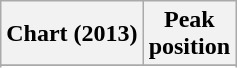<table class="wikitable sortable">
<tr>
<th>Chart (2013)</th>
<th>Peak<br>position</th>
</tr>
<tr>
</tr>
<tr>
</tr>
<tr>
</tr>
<tr>
</tr>
<tr>
</tr>
<tr>
</tr>
<tr>
</tr>
<tr>
</tr>
<tr>
</tr>
<tr>
</tr>
<tr>
</tr>
<tr>
</tr>
</table>
